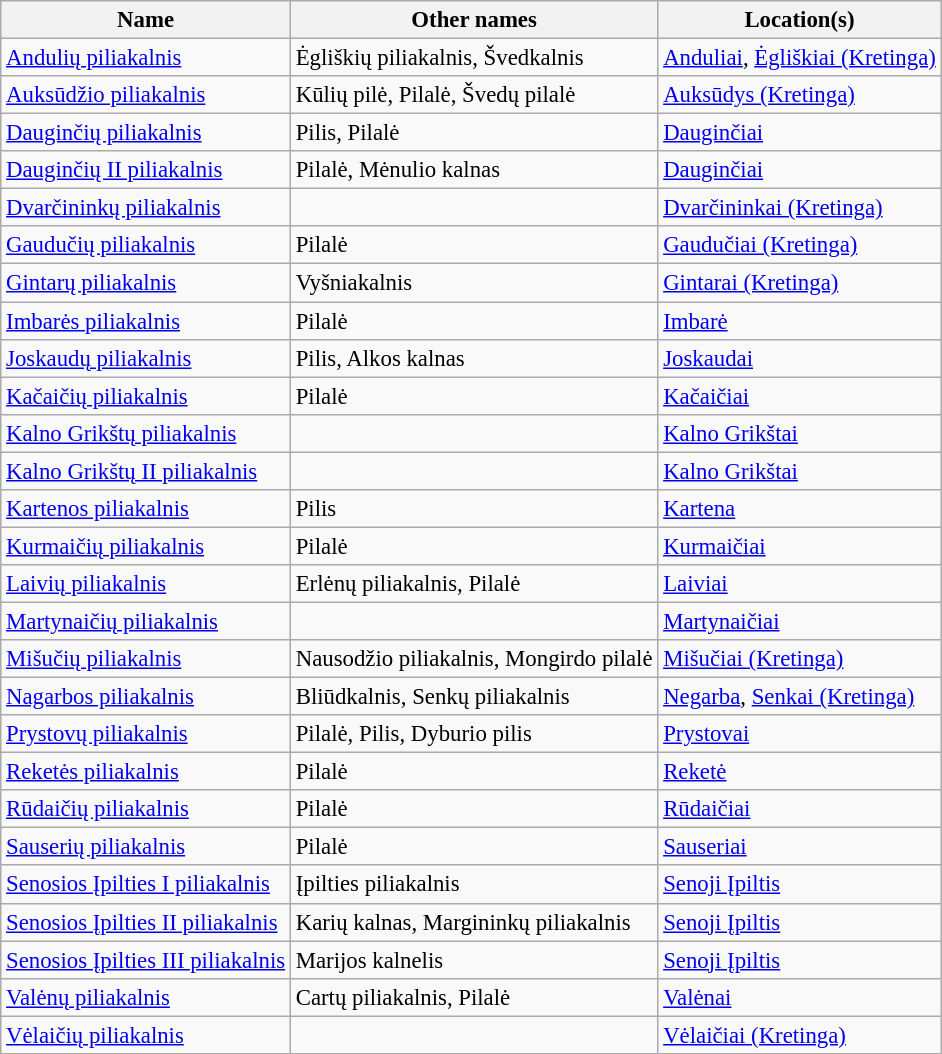<table class="wikitable" style="font-size: 95%;">
<tr>
<th>Name</th>
<th>Other names</th>
<th>Location(s)</th>
</tr>
<tr>
<td><a href='#'>Andulių piliakalnis</a></td>
<td>Ėgliškių piliakalnis, Švedkalnis</td>
<td><a href='#'>Anduliai</a>, <a href='#'>Ėgliškiai (Kretinga)</a></td>
</tr>
<tr>
<td><a href='#'>Auksūdžio piliakalnis</a></td>
<td>Kūlių pilė, Pilalė, Švedų pilalė</td>
<td><a href='#'>Auksūdys (Kretinga)</a></td>
</tr>
<tr>
<td><a href='#'>Dauginčių piliakalnis</a></td>
<td>Pilis, Pilalė</td>
<td><a href='#'>Dauginčiai</a></td>
</tr>
<tr>
<td><a href='#'>Dauginčių II piliakalnis</a></td>
<td>Pilalė, Mėnulio kalnas</td>
<td><a href='#'>Dauginčiai</a></td>
</tr>
<tr>
<td><a href='#'>Dvarčininkų piliakalnis</a></td>
<td></td>
<td><a href='#'>Dvarčininkai (Kretinga)</a></td>
</tr>
<tr>
<td><a href='#'>Gaudučių piliakalnis</a></td>
<td>Pilalė</td>
<td><a href='#'>Gaudučiai (Kretinga)</a></td>
</tr>
<tr>
<td><a href='#'>Gintarų piliakalnis</a></td>
<td>Vyšniakalnis</td>
<td><a href='#'>Gintarai (Kretinga)</a></td>
</tr>
<tr>
<td><a href='#'>Imbarės piliakalnis</a></td>
<td>Pilalė</td>
<td><a href='#'>Imbarė</a></td>
</tr>
<tr>
<td><a href='#'>Joskaudų piliakalnis</a></td>
<td>Pilis, Alkos kalnas</td>
<td><a href='#'>Joskaudai</a></td>
</tr>
<tr>
<td><a href='#'>Kačaičių piliakalnis</a></td>
<td>Pilalė</td>
<td><a href='#'>Kačaičiai</a></td>
</tr>
<tr>
<td><a href='#'>Kalno Grikštų piliakalnis</a></td>
<td></td>
<td><a href='#'>Kalno Grikštai</a></td>
</tr>
<tr>
<td><a href='#'>Kalno Grikštų II piliakalnis</a></td>
<td></td>
<td><a href='#'>Kalno Grikštai</a></td>
</tr>
<tr>
<td><a href='#'>Kartenos piliakalnis</a></td>
<td>Pilis</td>
<td><a href='#'>Kartena</a></td>
</tr>
<tr>
<td><a href='#'>Kurmaičių piliakalnis</a></td>
<td>Pilalė</td>
<td><a href='#'>Kurmaičiai</a></td>
</tr>
<tr>
<td><a href='#'>Laivių piliakalnis</a></td>
<td>Erlėnų piliakalnis, Pilalė</td>
<td><a href='#'>Laiviai</a></td>
</tr>
<tr>
<td><a href='#'>Martynaičių piliakalnis</a></td>
<td></td>
<td><a href='#'>Martynaičiai</a></td>
</tr>
<tr>
<td><a href='#'>Mišučių piliakalnis</a></td>
<td>Nausodžio piliakalnis, Mongirdo pilalė</td>
<td><a href='#'>Mišučiai (Kretinga)</a></td>
</tr>
<tr>
<td><a href='#'>Nagarbos piliakalnis</a></td>
<td>Bliūdkalnis, Senkų piliakalnis</td>
<td><a href='#'>Negarba</a>, <a href='#'>Senkai (Kretinga)</a></td>
</tr>
<tr>
<td><a href='#'>Prystovų piliakalnis</a></td>
<td>Pilalė, Pilis, Dyburio pilis</td>
<td><a href='#'>Prystovai</a></td>
</tr>
<tr>
<td><a href='#'>Reketės piliakalnis</a></td>
<td>Pilalė</td>
<td><a href='#'>Reketė</a></td>
</tr>
<tr>
<td><a href='#'>Rūdaičių piliakalnis</a></td>
<td>Pilalė</td>
<td><a href='#'>Rūdaičiai</a></td>
</tr>
<tr>
<td><a href='#'>Sauserių piliakalnis</a></td>
<td>Pilalė</td>
<td><a href='#'>Sauseriai</a></td>
</tr>
<tr>
<td><a href='#'>Senosios Įpilties I piliakalnis</a></td>
<td>Įpilties piliakalnis</td>
<td><a href='#'>Senoji Įpiltis</a></td>
</tr>
<tr>
<td><a href='#'>Senosios Įpilties II piliakalnis</a></td>
<td>Karių kalnas, Margininkų piliakalnis</td>
<td><a href='#'>Senoji Įpiltis</a></td>
</tr>
<tr>
<td><a href='#'>Senosios Įpilties III piliakalnis</a></td>
<td>Marijos kalnelis</td>
<td><a href='#'>Senoji Įpiltis</a></td>
</tr>
<tr>
<td><a href='#'>Valėnų piliakalnis</a></td>
<td>Cartų piliakalnis, Pilalė</td>
<td><a href='#'>Valėnai</a></td>
</tr>
<tr>
<td><a href='#'>Vėlaičių piliakalnis</a></td>
<td></td>
<td><a href='#'>Vėlaičiai (Kretinga)</a></td>
</tr>
</table>
